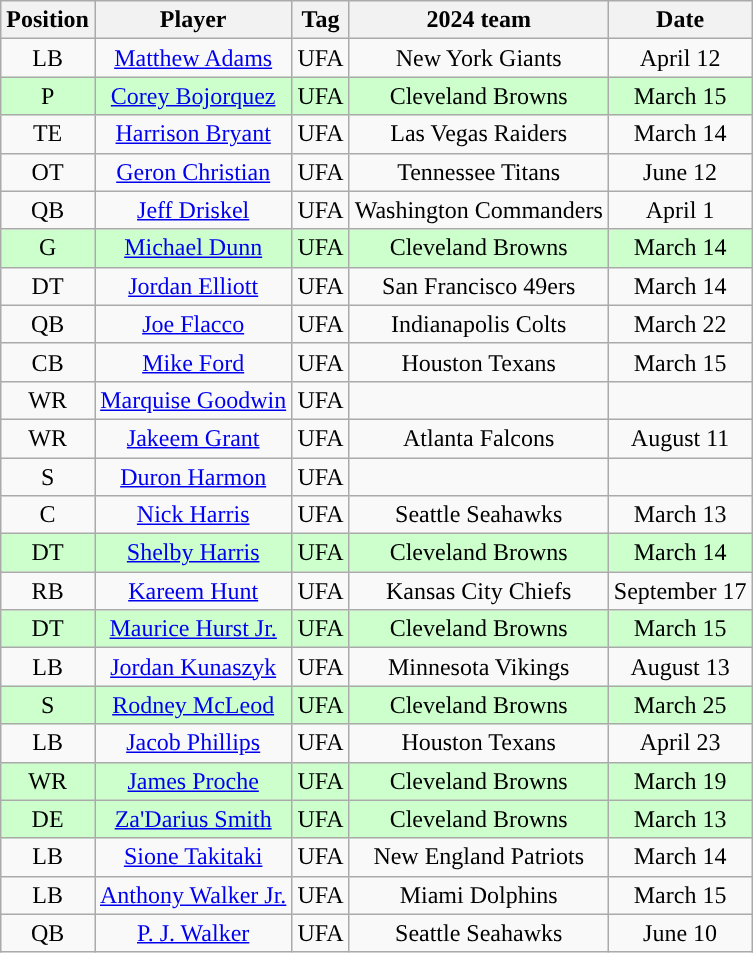<table class="wikitable" style="text-align:center">
<tr align=center>
<th>Position</th>
<th>Player</th>
<th>Tag</th>
<th>2024 team</th>
<th>Date</th>
</tr>
<tr>
<td>LB</td>
<td><a href='#'>Matthew Adams</a></td>
<td>UFA</td>
<td>New York Giants</td>
<td>April 12</td>
</tr>
<tr style="background:#cfc;">
<td>P</td>
<td><a href='#'>Corey Bojorquez</a></td>
<td>UFA</td>
<td>Cleveland Browns</td>
<td>March 15</td>
</tr>
<tr>
<td>TE</td>
<td><a href='#'>Harrison Bryant</a></td>
<td>UFA</td>
<td>Las Vegas Raiders</td>
<td>March 14</td>
</tr>
<tr>
<td>OT</td>
<td><a href='#'>Geron Christian</a></td>
<td>UFA</td>
<td>Tennessee Titans</td>
<td>June 12</td>
</tr>
<tr>
<td>QB</td>
<td><a href='#'>Jeff Driskel</a></td>
<td>UFA</td>
<td>Washington Commanders</td>
<td>April 1</td>
</tr>
<tr style="background:#cfc;">
<td>G</td>
<td><a href='#'>Michael Dunn</a></td>
<td>UFA</td>
<td>Cleveland Browns</td>
<td>March 14</td>
</tr>
<tr>
<td>DT</td>
<td><a href='#'>Jordan Elliott</a></td>
<td>UFA</td>
<td>San Francisco 49ers</td>
<td>March 14</td>
</tr>
<tr>
<td>QB</td>
<td><a href='#'>Joe Flacco</a></td>
<td>UFA</td>
<td>Indianapolis Colts</td>
<td>March 22</td>
</tr>
<tr>
<td>CB</td>
<td><a href='#'>Mike Ford</a></td>
<td>UFA</td>
<td>Houston Texans</td>
<td>March 15</td>
</tr>
<tr>
<td>WR</td>
<td><a href='#'>Marquise Goodwin</a></td>
<td>UFA</td>
<td></td>
<td></td>
</tr>
<tr>
<td>WR</td>
<td><a href='#'>Jakeem Grant</a></td>
<td>UFA</td>
<td>Atlanta Falcons</td>
<td>August 11</td>
</tr>
<tr>
<td>S</td>
<td><a href='#'>Duron Harmon</a></td>
<td>UFA</td>
<td></td>
<td></td>
</tr>
<tr>
<td>C</td>
<td><a href='#'>Nick Harris</a></td>
<td>UFA</td>
<td>Seattle Seahawks</td>
<td>March 13</td>
</tr>
<tr style="background:#cfc;">
<td>DT</td>
<td><a href='#'>Shelby Harris</a></td>
<td>UFA</td>
<td>Cleveland Browns</td>
<td>March 14</td>
</tr>
<tr>
<td>RB</td>
<td><a href='#'>Kareem Hunt</a></td>
<td>UFA</td>
<td>Kansas City Chiefs</td>
<td>September 17</td>
</tr>
<tr style="background:#cfc;">
<td>DT</td>
<td><a href='#'>Maurice Hurst Jr.</a></td>
<td>UFA</td>
<td>Cleveland Browns</td>
<td>March 15</td>
</tr>
<tr>
<td>LB</td>
<td><a href='#'>Jordan Kunaszyk</a></td>
<td>UFA</td>
<td>Minnesota Vikings</td>
<td>August 13</td>
</tr>
<tr style="background:#cfc;">
<td>S</td>
<td><a href='#'>Rodney McLeod</a></td>
<td>UFA</td>
<td>Cleveland Browns</td>
<td>March 25</td>
</tr>
<tr>
<td>LB</td>
<td><a href='#'>Jacob Phillips</a></td>
<td>UFA</td>
<td>Houston Texans</td>
<td>April 23</td>
</tr>
<tr style="background:#cfc;">
<td>WR</td>
<td><a href='#'>James Proche</a></td>
<td>UFA</td>
<td>Cleveland Browns</td>
<td>March 19</td>
</tr>
<tr style="background:#cfc;">
<td>DE</td>
<td><a href='#'>Za'Darius Smith</a></td>
<td>UFA</td>
<td>Cleveland Browns</td>
<td>March 13</td>
</tr>
<tr>
<td>LB</td>
<td><a href='#'>Sione Takitaki</a></td>
<td>UFA</td>
<td>New England Patriots</td>
<td>March 14</td>
</tr>
<tr>
<td>LB</td>
<td><a href='#'>Anthony Walker Jr.</a></td>
<td>UFA</td>
<td>Miami Dolphins</td>
<td>March 15</td>
</tr>
<tr>
<td>QB</td>
<td><a href='#'>P. J. Walker</a></td>
<td>UFA</td>
<td>Seattle Seahawks</td>
<td>June 10</td>
</tr>
</table>
